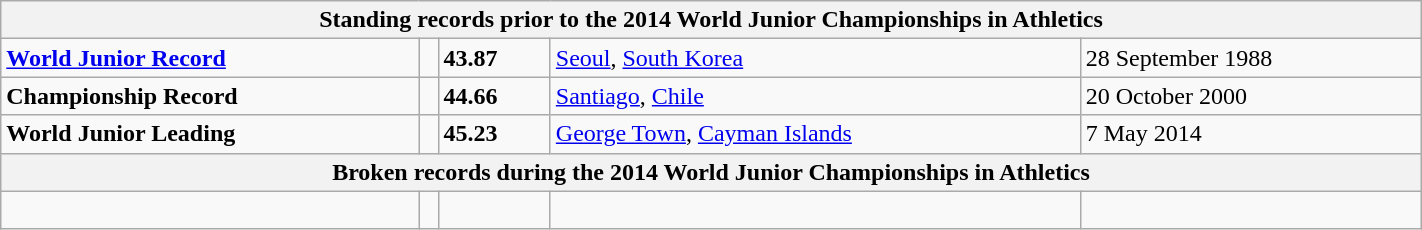<table class="wikitable" width=75%>
<tr>
<th colspan="5">Standing records prior to the 2014 World Junior Championships in Athletics</th>
</tr>
<tr>
<td><strong><a href='#'>World Junior Record</a></strong></td>
<td></td>
<td><strong>43.87</strong></td>
<td><a href='#'>Seoul</a>, <a href='#'>South Korea</a></td>
<td>28 September 1988</td>
</tr>
<tr>
<td><strong>Championship Record</strong></td>
<td></td>
<td><strong>44.66</strong></td>
<td><a href='#'>Santiago</a>, <a href='#'>Chile</a></td>
<td>20 October 2000</td>
</tr>
<tr>
<td><strong>World Junior Leading</strong></td>
<td></td>
<td><strong>45.23</strong></td>
<td><a href='#'>George Town</a>, <a href='#'>Cayman Islands</a></td>
<td>7 May 2014</td>
</tr>
<tr>
<th colspan="5">Broken records during the 2014 World Junior Championships in Athletics</th>
</tr>
<tr>
<td> </td>
<td></td>
<td></td>
<td></td>
<td></td>
</tr>
</table>
